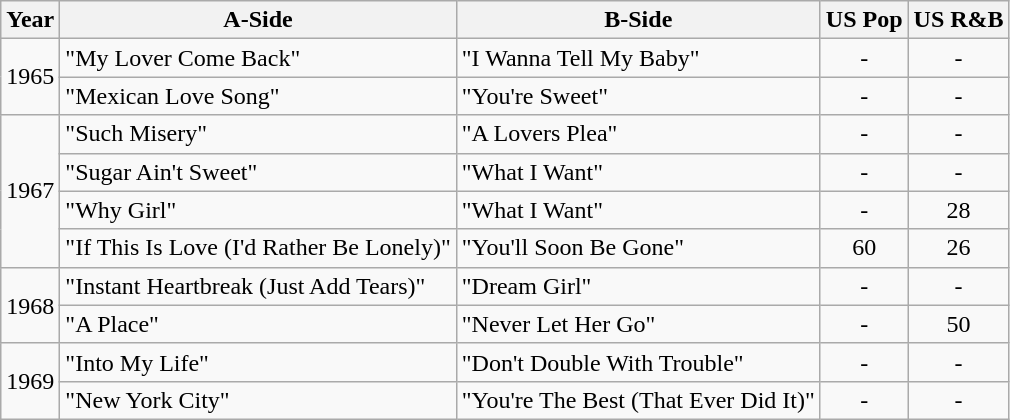<table class="wikitable">
<tr>
<th>Year</th>
<th>A-Side</th>
<th>B-Side</th>
<th>US Pop</th>
<th>US R&B</th>
</tr>
<tr>
<td rowspan="2">1965</td>
<td>"My Lover Come Back"</td>
<td>"I Wanna Tell My Baby"</td>
<td align=center>-</td>
<td align=center>-</td>
</tr>
<tr>
<td>"Mexican Love Song"</td>
<td>"You're Sweet"</td>
<td align=center>-</td>
<td align=center>-</td>
</tr>
<tr>
<td rowspan="4">1967</td>
<td>"Such Misery"</td>
<td>"A Lovers Plea"</td>
<td align=center>-</td>
<td align=center>-</td>
</tr>
<tr>
<td>"Sugar Ain't Sweet"</td>
<td>"What I Want"</td>
<td align=center>-</td>
<td align=center>-</td>
</tr>
<tr>
<td>"Why Girl"</td>
<td>"What I Want"</td>
<td align=center>-</td>
<td align=center>28</td>
</tr>
<tr>
<td>"If This Is Love (I'd Rather Be Lonely)"</td>
<td>"You'll Soon Be Gone"</td>
<td align=center>60</td>
<td align=center>26</td>
</tr>
<tr>
<td rowspan="2">1968</td>
<td>"Instant Heartbreak (Just Add Tears)"</td>
<td>"Dream Girl"</td>
<td align=center>-</td>
<td align=center>-</td>
</tr>
<tr>
<td>"A Place"</td>
<td>"Never Let Her Go"</td>
<td align=center>-</td>
<td align=center>50</td>
</tr>
<tr>
<td rowspan="2">1969</td>
<td>"Into My Life"</td>
<td>"Don't Double With Trouble"</td>
<td align=center>-</td>
<td align=center>-</td>
</tr>
<tr>
<td>"New York City"</td>
<td>"You're The Best (That Ever Did It)"</td>
<td align=center>-</td>
<td align=center>-</td>
</tr>
</table>
